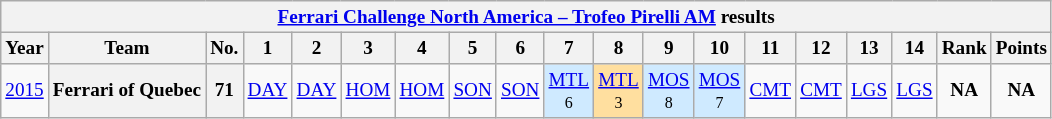<table class="wikitable" style="text-align:center; font-size:80%">
<tr>
<th colspan=45><a href='#'>Ferrari Challenge North America – Trofeo Pirelli AM</a> results</th>
</tr>
<tr>
<th>Year</th>
<th>Team</th>
<th>No.</th>
<th>1</th>
<th>2</th>
<th>3</th>
<th>4</th>
<th>5</th>
<th>6</th>
<th>7</th>
<th>8</th>
<th>9</th>
<th>10</th>
<th>11</th>
<th>12</th>
<th>13</th>
<th>14</th>
<th>Rank</th>
<th>Points</th>
</tr>
<tr>
<td><a href='#'>2015</a></td>
<th>Ferrari of Quebec</th>
<th>71</th>
<td><a href='#'>DAY</a></td>
<td><a href='#'>DAY</a></td>
<td><a href='#'>HOM</a></td>
<td><a href='#'>HOM</a></td>
<td><a href='#'>SON</a></td>
<td><a href='#'>SON</a></td>
<td style="background:#cfeaff;"><a href='#'>MTL</a><br><small>6</small></td>
<td style="background:#FFDF9F;"><a href='#'>MTL</a><br><small>3</small></td>
<td style="background:#cfeaff;"><a href='#'>MOS</a><br><small>8</small></td>
<td style="background:#cfeaff;"><a href='#'>MOS</a><br><small>7</small></td>
<td><a href='#'>CMT</a></td>
<td><a href='#'>CMT</a></td>
<td><a href='#'>LGS</a></td>
<td><a href='#'>LGS</a></td>
<td><strong>NA</strong></td>
<td><strong>NA</strong></td>
</tr>
</table>
